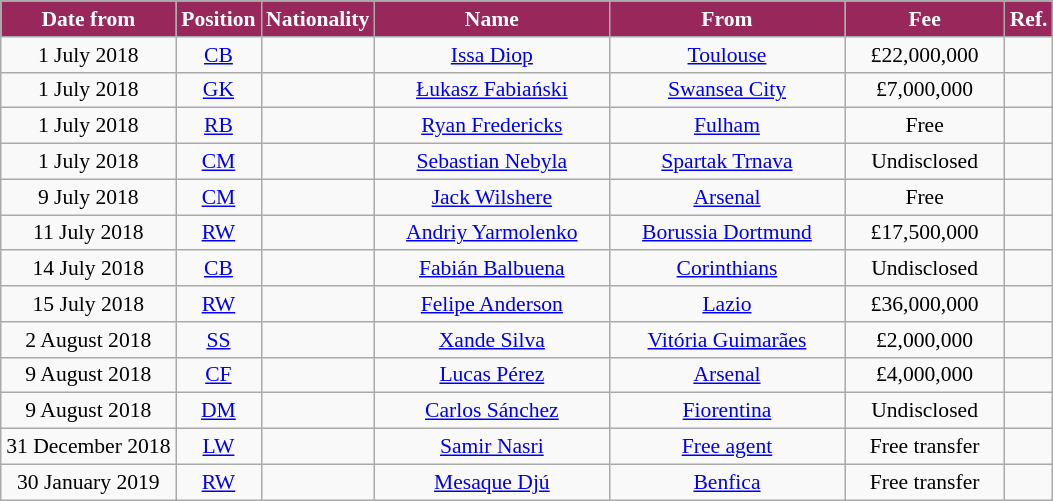<table class="wikitable" style="text-align:center; font-size:90%; ">
<tr>
<th style="background:#98285c; color:white; width:110px;">Date from</th>
<th style="background:#98285c; color:white; width:050px;">Position</th>
<th style="background:#98285c; color:white; width:050px;">Nationality</th>
<th style="background:#98285c; color:white; width:150px;">Name</th>
<th style="background:#98285c; color:white; width:150px;">From</th>
<th style="background:#98285c; color:white; width:100px;">Fee</th>
<th style="background:#98285c; color:white; width:025px;">Ref.</th>
</tr>
<tr>
<td>1 July 2018</td>
<td><a href='#'>CB</a></td>
<td></td>
<td><a href='#'>Issa Diop</a></td>
<td><a href='#'>Toulouse</a></td>
<td>£22,000,000</td>
<td></td>
</tr>
<tr>
<td>1 July 2018</td>
<td><a href='#'>GK</a></td>
<td></td>
<td><a href='#'>Łukasz Fabiański</a></td>
<td><a href='#'>Swansea City</a></td>
<td>£7,000,000</td>
<td></td>
</tr>
<tr>
<td>1 July 2018</td>
<td><a href='#'>RB</a></td>
<td></td>
<td><a href='#'>Ryan Fredericks</a></td>
<td><a href='#'>Fulham</a></td>
<td>Free</td>
<td></td>
</tr>
<tr>
<td>1 July 2018</td>
<td><a href='#'>CM</a></td>
<td></td>
<td><a href='#'>Sebastian Nebyla</a></td>
<td><a href='#'>Spartak Trnava</a></td>
<td>Undisclosed</td>
<td></td>
</tr>
<tr>
<td>9 July 2018</td>
<td><a href='#'>CM</a></td>
<td></td>
<td><a href='#'>Jack Wilshere</a></td>
<td><a href='#'>Arsenal</a></td>
<td>Free</td>
<td></td>
</tr>
<tr>
<td>11 July 2018</td>
<td><a href='#'>RW</a></td>
<td></td>
<td><a href='#'>Andriy Yarmolenko</a></td>
<td><a href='#'>Borussia Dortmund</a></td>
<td>£17,500,000</td>
<td></td>
</tr>
<tr>
<td>14 July 2018</td>
<td><a href='#'>CB</a></td>
<td></td>
<td><a href='#'>Fabián Balbuena</a></td>
<td><a href='#'>Corinthians</a></td>
<td>Undisclosed</td>
<td></td>
</tr>
<tr>
<td>15 July 2018</td>
<td><a href='#'>RW</a></td>
<td></td>
<td><a href='#'>Felipe Anderson</a></td>
<td><a href='#'>Lazio</a></td>
<td>£36,000,000</td>
<td></td>
</tr>
<tr>
<td>2 August 2018</td>
<td><a href='#'>SS</a></td>
<td></td>
<td><a href='#'>Xande Silva</a></td>
<td><a href='#'>Vitória Guimarães</a></td>
<td>£2,000,000</td>
<td></td>
</tr>
<tr>
<td>9 August 2018</td>
<td><a href='#'>CF</a></td>
<td></td>
<td><a href='#'>Lucas Pérez</a></td>
<td><a href='#'>Arsenal</a></td>
<td>£4,000,000</td>
<td></td>
</tr>
<tr>
<td>9 August 2018</td>
<td><a href='#'>DM</a></td>
<td></td>
<td><a href='#'>Carlos Sánchez</a></td>
<td><a href='#'>Fiorentina</a></td>
<td>Undisclosed</td>
<td></td>
</tr>
<tr>
<td>31 December 2018</td>
<td><a href='#'>LW</a></td>
<td></td>
<td><a href='#'>Samir Nasri</a></td>
<td><a href='#'>Free agent</a></td>
<td>Free transfer</td>
<td></td>
</tr>
<tr>
<td>30 January 2019</td>
<td><a href='#'>RW</a></td>
<td></td>
<td><a href='#'>Mesaque Djú</a></td>
<td><a href='#'>Benfica</a></td>
<td>Free transfer</td>
<td></td>
</tr>
</table>
